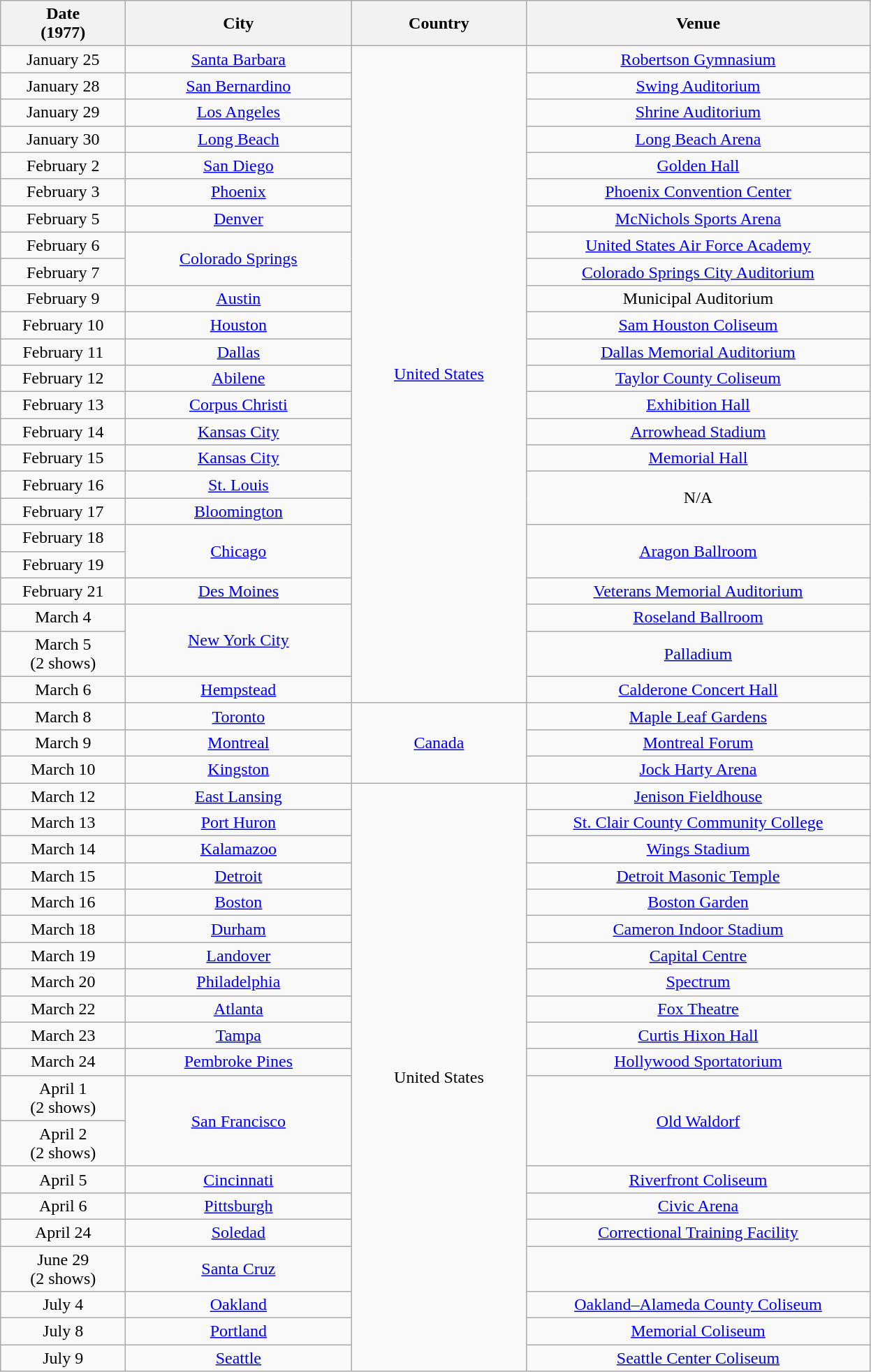<table class="wikitable sortable plainrowheaders" style="text-align:center;">
<tr>
<th scope="col" style="width:7em;">Date<br>(1977)</th>
<th scope="col" style="width:13em;">City</th>
<th scope="col" style="width:10em;">Country</th>
<th scope="col" style="width:20em;">Venue</th>
</tr>
<tr>
<td>January 25</td>
<td><a href='#'>Santa Barbara</a></td>
<td rowspan="24"><a href='#'>United States</a></td>
<td><a href='#'>Robertson Gymnasium</a></td>
</tr>
<tr>
<td>January 28</td>
<td><a href='#'>San Bernardino</a></td>
<td><a href='#'>Swing Auditorium</a></td>
</tr>
<tr>
<td>January 29</td>
<td><a href='#'>Los Angeles</a></td>
<td><a href='#'>Shrine Auditorium</a></td>
</tr>
<tr>
<td>January 30</td>
<td><a href='#'>Long Beach</a></td>
<td><a href='#'>Long Beach Arena</a></td>
</tr>
<tr>
<td>February 2</td>
<td><a href='#'>San Diego</a></td>
<td><a href='#'>Golden Hall</a></td>
</tr>
<tr>
<td>February 3</td>
<td><a href='#'>Phoenix</a></td>
<td><a href='#'>Phoenix Convention Center</a></td>
</tr>
<tr>
<td>February 5</td>
<td><a href='#'>Denver</a></td>
<td><a href='#'>McNichols Sports Arena</a></td>
</tr>
<tr>
<td>February 6</td>
<td rowspan="2"><a href='#'>Colorado Springs</a></td>
<td><a href='#'>United States Air Force Academy</a></td>
</tr>
<tr>
<td>February 7</td>
<td><a href='#'>Colorado Springs City Auditorium</a></td>
</tr>
<tr>
<td>February 9</td>
<td><a href='#'>Austin</a></td>
<td>Municipal Auditorium</td>
</tr>
<tr>
<td>February 10</td>
<td><a href='#'>Houston</a></td>
<td><a href='#'>Sam Houston Coliseum</a></td>
</tr>
<tr>
<td>February 11</td>
<td><a href='#'>Dallas</a></td>
<td><a href='#'>Dallas Memorial Auditorium</a></td>
</tr>
<tr>
<td>February 12</td>
<td><a href='#'>Abilene</a></td>
<td><a href='#'>Taylor County Coliseum</a></td>
</tr>
<tr>
<td>February 13</td>
<td><a href='#'>Corpus Christi</a></td>
<td><a href='#'>Exhibition Hall</a></td>
</tr>
<tr>
<td>February 14</td>
<td><a href='#'>Kansas City</a></td>
<td><a href='#'>Arrowhead Stadium</a></td>
</tr>
<tr>
<td>February 15</td>
<td><a href='#'>Kansas City</a></td>
<td><a href='#'>Memorial Hall</a></td>
</tr>
<tr>
<td>February 16</td>
<td><a href='#'>St. Louis</a></td>
<td rowspan="2">N/A</td>
</tr>
<tr>
<td>February 17</td>
<td><a href='#'>Bloomington</a></td>
</tr>
<tr>
<td>February 18</td>
<td rowspan="2"><a href='#'>Chicago</a></td>
<td rowspan="2"><a href='#'>Aragon Ballroom</a></td>
</tr>
<tr>
<td>February 19</td>
</tr>
<tr>
<td>February 21</td>
<td><a href='#'>Des Moines</a></td>
<td><a href='#'>Veterans Memorial Auditorium</a></td>
</tr>
<tr>
<td>March 4</td>
<td rowspan="2"><a href='#'>New York City</a></td>
<td><a href='#'>Roseland Ballroom</a></td>
</tr>
<tr>
<td>March 5<br>(2 shows)</td>
<td><a href='#'>Palladium</a></td>
</tr>
<tr>
<td>March 6</td>
<td><a href='#'>Hempstead</a></td>
<td><a href='#'>Calderone Concert Hall</a></td>
</tr>
<tr>
<td>March 8</td>
<td><a href='#'>Toronto</a></td>
<td rowspan="3"><a href='#'>Canada</a></td>
<td><a href='#'>Maple Leaf Gardens</a></td>
</tr>
<tr>
<td>March 9</td>
<td><a href='#'>Montreal</a></td>
<td><a href='#'>Montreal Forum</a></td>
</tr>
<tr>
<td>March 10</td>
<td><a href='#'>Kingston</a></td>
<td><a href='#'>Jock Harty Arena</a></td>
</tr>
<tr>
<td>March 12</td>
<td><a href='#'>East Lansing</a></td>
<td rowspan="20">United States</td>
<td><a href='#'>Jenison Fieldhouse</a></td>
</tr>
<tr>
<td>March 13</td>
<td><a href='#'>Port Huron</a></td>
<td><a href='#'>St. Clair County Community College</a></td>
</tr>
<tr>
<td>March 14</td>
<td><a href='#'>Kalamazoo</a></td>
<td><a href='#'>Wings Stadium</a></td>
</tr>
<tr>
<td>March 15</td>
<td><a href='#'>Detroit</a></td>
<td><a href='#'>Detroit Masonic Temple</a></td>
</tr>
<tr>
<td>March 16</td>
<td><a href='#'>Boston</a></td>
<td><a href='#'>Boston Garden</a></td>
</tr>
<tr>
<td>March 18</td>
<td><a href='#'>Durham</a></td>
<td><a href='#'>Cameron Indoor Stadium</a></td>
</tr>
<tr>
<td>March 19</td>
<td><a href='#'>Landover</a></td>
<td><a href='#'>Capital Centre</a></td>
</tr>
<tr>
<td>March 20</td>
<td><a href='#'>Philadelphia</a></td>
<td><a href='#'>Spectrum</a></td>
</tr>
<tr>
<td>March 22</td>
<td><a href='#'>Atlanta</a></td>
<td><a href='#'>Fox Theatre</a></td>
</tr>
<tr>
<td>March 23</td>
<td><a href='#'>Tampa</a></td>
<td><a href='#'>Curtis Hixon Hall</a></td>
</tr>
<tr>
<td>March 24</td>
<td><a href='#'>Pembroke Pines</a></td>
<td><a href='#'>Hollywood Sportatorium</a></td>
</tr>
<tr>
<td>April 1<br>(2 shows)</td>
<td rowspan="2"><a href='#'>San Francisco</a></td>
<td rowspan="2"><a href='#'>Old Waldorf</a></td>
</tr>
<tr>
<td>April 2<br>(2 shows)</td>
</tr>
<tr>
<td>April 5</td>
<td><a href='#'>Cincinnati</a></td>
<td><a href='#'>Riverfront Coliseum</a></td>
</tr>
<tr>
<td>April 6</td>
<td><a href='#'>Pittsburgh</a></td>
<td><a href='#'>Civic Arena</a></td>
</tr>
<tr>
<td>April 24</td>
<td><a href='#'>Soledad</a></td>
<td><a href='#'>Correctional Training Facility</a></td>
</tr>
<tr>
<td>June 29<br>(2 shows)</td>
<td><a href='#'>Santa Cruz</a></td>
<td></td>
</tr>
<tr>
<td>July 4</td>
<td><a href='#'>Oakland</a></td>
<td><a href='#'>Oakland–Alameda County Coliseum</a></td>
</tr>
<tr>
<td>July 8</td>
<td><a href='#'>Portland</a></td>
<td><a href='#'>Memorial Coliseum</a></td>
</tr>
<tr>
<td>July 9</td>
<td><a href='#'>Seattle</a></td>
<td><a href='#'>Seattle Center Coliseum</a></td>
</tr>
</table>
